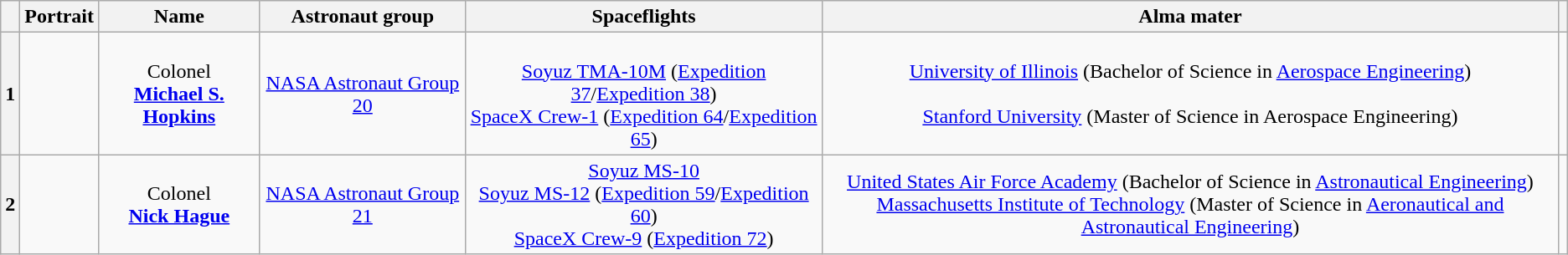<table class="wikitable" style="text-align: center;">
<tr>
<th></th>
<th>Portrait</th>
<th>Name</th>
<th>Astronaut group</th>
<th>Spaceflights</th>
<th>Alma mater</th>
<th></th>
</tr>
<tr>
<th>1</th>
<td></td>
<td>Colonel<br><strong><a href='#'>Michael S. Hopkins</a></strong></td>
<td><a href='#'>NASA Astronaut Group 20</a></td>
<td><br><a href='#'>Soyuz TMA-10M</a> (<a href='#'>Expedition 37</a>/<a href='#'>Expedition 38</a>)<br><a href='#'>SpaceX Crew-1</a> (<a href='#'>Expedition 64</a>/<a href='#'>Expedition 65</a>)</td>
<td><a href='#'>University of Illinois</a> (Bachelor of Science in <a href='#'>Aerospace Engineering</a>)<br><br><a href='#'>Stanford University</a> (Master of Science in Aerospace Engineering)</td>
<td></td>
</tr>
<tr>
<th>2</th>
<td></td>
<td>Colonel<br><strong><a href='#'>Nick Hague</a></strong></td>
<td><a href='#'>NASA Astronaut Group 21</a></td>
<td><a href='#'>Soyuz MS-10</a><br><a href='#'>Soyuz MS-12</a> (<a href='#'>Expedition 59</a>/<a href='#'>Expedition 60</a>)<br><a href='#'>SpaceX Crew-9</a> (<a href='#'>Expedition 72</a>)</td>
<td><a href='#'>United States Air Force Academy</a> (Bachelor of Science in <a href='#'>Astronautical Engineering</a>)<br><a href='#'>Massachusetts Institute of Technology</a> (Master of Science in <a href='#'>Aeronautical and Astronautical Engineering</a>)</td>
<td></td>
</tr>
</table>
